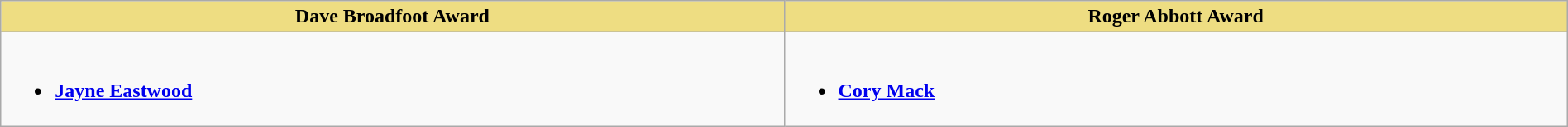<table class="wikitable" style="width:100%">
<tr>
<th style="background:#EEDD82; width:50%">Dave Broadfoot Award</th>
<th style="background:#EEDD82; width:50%">Roger Abbott Award</th>
</tr>
<tr>
<td valign="top"><br><ul><li> <strong><a href='#'>Jayne Eastwood</a></strong></li></ul></td>
<td valign="top"><br><ul><li> <strong><a href='#'>Cory Mack</a></strong></li></ul></td>
</tr>
</table>
